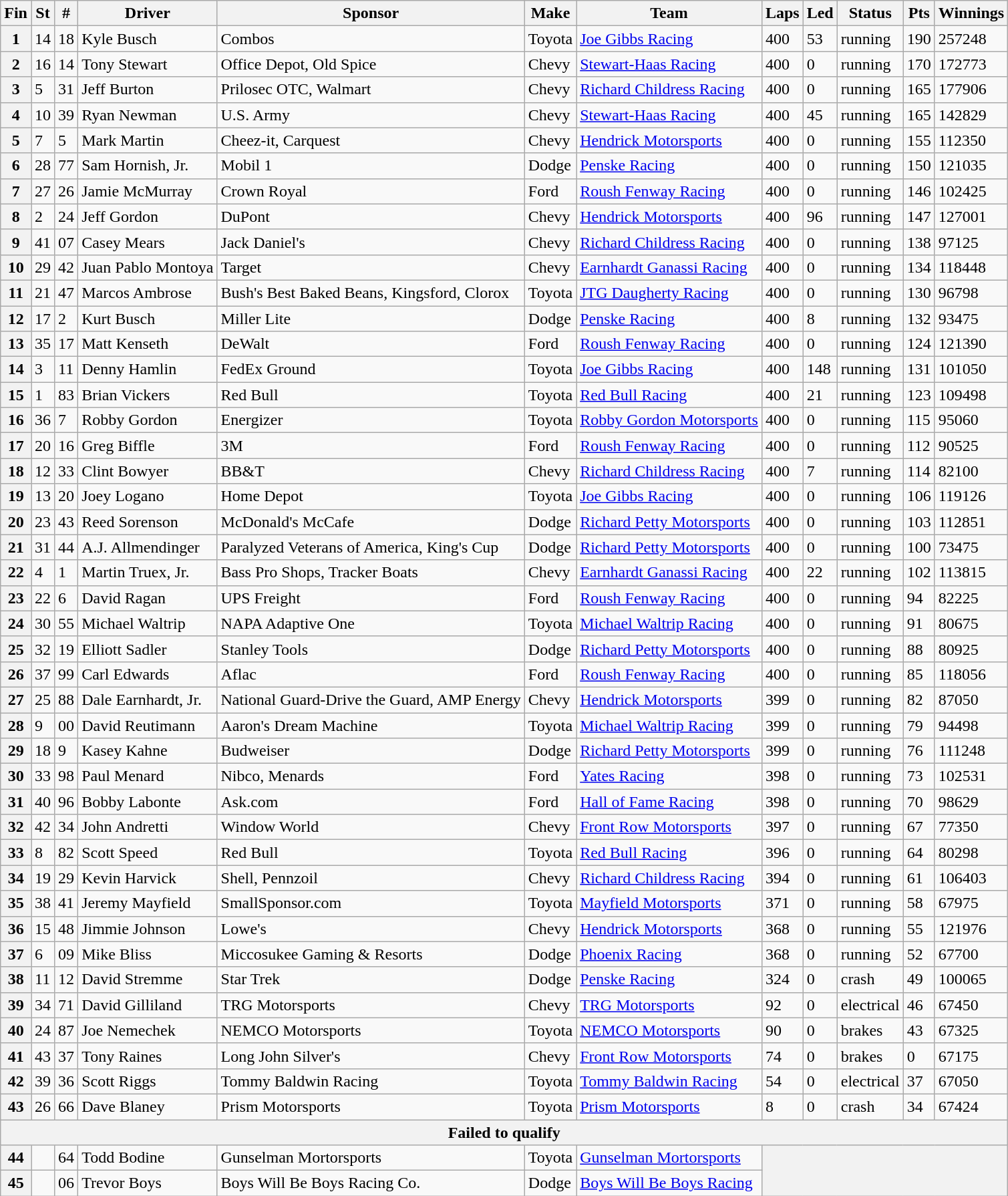<table class="wikitable">
<tr>
<th>Fin</th>
<th>St</th>
<th>#</th>
<th>Driver</th>
<th>Sponsor</th>
<th>Make</th>
<th>Team</th>
<th>Laps</th>
<th>Led</th>
<th>Status</th>
<th>Pts</th>
<th>Winnings</th>
</tr>
<tr>
<th>1</th>
<td>14</td>
<td>18</td>
<td>Kyle Busch</td>
<td>Combos</td>
<td>Toyota</td>
<td><a href='#'>Joe Gibbs Racing</a></td>
<td>400</td>
<td>53</td>
<td>running</td>
<td>190</td>
<td>257248</td>
</tr>
<tr>
<th>2</th>
<td>16</td>
<td>14</td>
<td>Tony Stewart</td>
<td>Office Depot, Old Spice</td>
<td>Chevy</td>
<td><a href='#'>Stewart-Haas Racing</a></td>
<td>400</td>
<td>0</td>
<td>running</td>
<td>170</td>
<td>172773</td>
</tr>
<tr>
<th>3</th>
<td>5</td>
<td>31</td>
<td>Jeff Burton</td>
<td>Prilosec OTC, Walmart</td>
<td>Chevy</td>
<td><a href='#'>Richard Childress Racing</a></td>
<td>400</td>
<td>0</td>
<td>running</td>
<td>165</td>
<td>177906</td>
</tr>
<tr>
<th>4</th>
<td>10</td>
<td>39</td>
<td>Ryan Newman</td>
<td>U.S. Army</td>
<td>Chevy</td>
<td><a href='#'>Stewart-Haas Racing</a></td>
<td>400</td>
<td>45</td>
<td>running</td>
<td>165</td>
<td>142829</td>
</tr>
<tr>
<th>5</th>
<td>7</td>
<td>5</td>
<td>Mark Martin</td>
<td>Cheez-it, Carquest</td>
<td>Chevy</td>
<td><a href='#'>Hendrick Motorsports</a></td>
<td>400</td>
<td>0</td>
<td>running</td>
<td>155</td>
<td>112350</td>
</tr>
<tr>
<th>6</th>
<td>28</td>
<td>77</td>
<td>Sam Hornish, Jr.</td>
<td>Mobil 1</td>
<td>Dodge</td>
<td><a href='#'>Penske Racing</a></td>
<td>400</td>
<td>0</td>
<td>running</td>
<td>150</td>
<td>121035</td>
</tr>
<tr>
<th>7</th>
<td>27</td>
<td>26</td>
<td>Jamie McMurray</td>
<td>Crown Royal</td>
<td>Ford</td>
<td><a href='#'>Roush Fenway Racing</a></td>
<td>400</td>
<td>0</td>
<td>running</td>
<td>146</td>
<td>102425</td>
</tr>
<tr>
<th>8</th>
<td>2</td>
<td>24</td>
<td>Jeff Gordon</td>
<td>DuPont</td>
<td>Chevy</td>
<td><a href='#'>Hendrick Motorsports</a></td>
<td>400</td>
<td>96</td>
<td>running</td>
<td>147</td>
<td>127001</td>
</tr>
<tr>
<th>9</th>
<td>41</td>
<td>07</td>
<td>Casey Mears</td>
<td>Jack Daniel's</td>
<td>Chevy</td>
<td><a href='#'>Richard Childress Racing</a></td>
<td>400</td>
<td>0</td>
<td>running</td>
<td>138</td>
<td>97125</td>
</tr>
<tr>
<th>10</th>
<td>29</td>
<td>42</td>
<td>Juan Pablo Montoya</td>
<td>Target</td>
<td>Chevy</td>
<td><a href='#'>Earnhardt Ganassi Racing</a></td>
<td>400</td>
<td>0</td>
<td>running</td>
<td>134</td>
<td>118448</td>
</tr>
<tr>
<th>11</th>
<td>21</td>
<td>47</td>
<td>Marcos Ambrose</td>
<td>Bush's Best Baked Beans, Kingsford, Clorox</td>
<td>Toyota</td>
<td><a href='#'>JTG Daugherty Racing</a></td>
<td>400</td>
<td>0</td>
<td>running</td>
<td>130</td>
<td>96798</td>
</tr>
<tr>
<th>12</th>
<td>17</td>
<td>2</td>
<td>Kurt Busch</td>
<td>Miller Lite</td>
<td>Dodge</td>
<td><a href='#'>Penske Racing</a></td>
<td>400</td>
<td>8</td>
<td>running</td>
<td>132</td>
<td>93475</td>
</tr>
<tr>
<th>13</th>
<td>35</td>
<td>17</td>
<td>Matt Kenseth</td>
<td>DeWalt</td>
<td>Ford</td>
<td><a href='#'>Roush Fenway Racing</a></td>
<td>400</td>
<td>0</td>
<td>running</td>
<td>124</td>
<td>121390</td>
</tr>
<tr>
<th>14</th>
<td>3</td>
<td>11</td>
<td>Denny Hamlin</td>
<td>FedEx Ground</td>
<td>Toyota</td>
<td><a href='#'>Joe Gibbs Racing</a></td>
<td>400</td>
<td>148</td>
<td>running</td>
<td>131</td>
<td>101050</td>
</tr>
<tr>
<th>15</th>
<td>1</td>
<td>83</td>
<td>Brian Vickers</td>
<td>Red Bull</td>
<td>Toyota</td>
<td><a href='#'>Red Bull Racing</a></td>
<td>400</td>
<td>21</td>
<td>running</td>
<td>123</td>
<td>109498</td>
</tr>
<tr>
<th>16</th>
<td>36</td>
<td>7</td>
<td>Robby Gordon</td>
<td>Energizer</td>
<td>Toyota</td>
<td><a href='#'>Robby Gordon Motorsports</a></td>
<td>400</td>
<td>0</td>
<td>running</td>
<td>115</td>
<td>95060</td>
</tr>
<tr>
<th>17</th>
<td>20</td>
<td>16</td>
<td>Greg Biffle</td>
<td>3M</td>
<td>Ford</td>
<td><a href='#'>Roush Fenway Racing</a></td>
<td>400</td>
<td>0</td>
<td>running</td>
<td>112</td>
<td>90525</td>
</tr>
<tr>
<th>18</th>
<td>12</td>
<td>33</td>
<td>Clint Bowyer</td>
<td>BB&T</td>
<td>Chevy</td>
<td><a href='#'>Richard Childress Racing</a></td>
<td>400</td>
<td>7</td>
<td>running</td>
<td>114</td>
<td>82100</td>
</tr>
<tr>
<th>19</th>
<td>13</td>
<td>20</td>
<td>Joey Logano</td>
<td>Home Depot</td>
<td>Toyota</td>
<td><a href='#'>Joe Gibbs Racing</a></td>
<td>400</td>
<td>0</td>
<td>running</td>
<td>106</td>
<td>119126</td>
</tr>
<tr>
<th>20</th>
<td>23</td>
<td>43</td>
<td>Reed Sorenson</td>
<td>McDonald's McCafe</td>
<td>Dodge</td>
<td><a href='#'>Richard Petty Motorsports</a></td>
<td>400</td>
<td>0</td>
<td>running</td>
<td>103</td>
<td>112851</td>
</tr>
<tr>
<th>21</th>
<td>31</td>
<td>44</td>
<td>A.J. Allmendinger</td>
<td>Paralyzed Veterans of America, King's Cup</td>
<td>Dodge</td>
<td><a href='#'>Richard Petty Motorsports</a></td>
<td>400</td>
<td>0</td>
<td>running</td>
<td>100</td>
<td>73475</td>
</tr>
<tr>
<th>22</th>
<td>4</td>
<td>1</td>
<td>Martin Truex, Jr.</td>
<td>Bass Pro Shops, Tracker Boats</td>
<td>Chevy</td>
<td><a href='#'>Earnhardt Ganassi Racing</a></td>
<td>400</td>
<td>22</td>
<td>running</td>
<td>102</td>
<td>113815</td>
</tr>
<tr>
<th>23</th>
<td>22</td>
<td>6</td>
<td>David Ragan</td>
<td>UPS Freight</td>
<td>Ford</td>
<td><a href='#'>Roush Fenway Racing</a></td>
<td>400</td>
<td>0</td>
<td>running</td>
<td>94</td>
<td>82225</td>
</tr>
<tr>
<th>24</th>
<td>30</td>
<td>55</td>
<td>Michael Waltrip</td>
<td>NAPA Adaptive One</td>
<td>Toyota</td>
<td><a href='#'>Michael Waltrip Racing</a></td>
<td>400</td>
<td>0</td>
<td>running</td>
<td>91</td>
<td>80675</td>
</tr>
<tr>
<th>25</th>
<td>32</td>
<td>19</td>
<td>Elliott Sadler</td>
<td>Stanley Tools</td>
<td>Dodge</td>
<td><a href='#'>Richard Petty Motorsports</a></td>
<td>400</td>
<td>0</td>
<td>running</td>
<td>88</td>
<td>80925</td>
</tr>
<tr>
<th>26</th>
<td>37</td>
<td>99</td>
<td>Carl Edwards</td>
<td>Aflac</td>
<td>Ford</td>
<td><a href='#'>Roush Fenway Racing</a></td>
<td>400</td>
<td>0</td>
<td>running</td>
<td>85</td>
<td>118056</td>
</tr>
<tr>
<th>27</th>
<td>25</td>
<td>88</td>
<td>Dale Earnhardt, Jr.</td>
<td>National Guard-Drive the Guard, AMP Energy</td>
<td>Chevy</td>
<td><a href='#'>Hendrick Motorsports</a></td>
<td>399</td>
<td>0</td>
<td>running</td>
<td>82</td>
<td>87050</td>
</tr>
<tr>
<th>28</th>
<td>9</td>
<td>00</td>
<td>David Reutimann</td>
<td>Aaron's Dream Machine</td>
<td>Toyota</td>
<td><a href='#'>Michael Waltrip Racing</a></td>
<td>399</td>
<td>0</td>
<td>running</td>
<td>79</td>
<td>94498</td>
</tr>
<tr>
<th>29</th>
<td>18</td>
<td>9</td>
<td>Kasey Kahne</td>
<td>Budweiser</td>
<td>Dodge</td>
<td><a href='#'>Richard Petty Motorsports</a></td>
<td>399</td>
<td>0</td>
<td>running</td>
<td>76</td>
<td>111248</td>
</tr>
<tr>
<th>30</th>
<td>33</td>
<td>98</td>
<td>Paul Menard</td>
<td>Nibco, Menards</td>
<td>Ford</td>
<td><a href='#'>Yates Racing</a></td>
<td>398</td>
<td>0</td>
<td>running</td>
<td>73</td>
<td>102531</td>
</tr>
<tr>
<th>31</th>
<td>40</td>
<td>96</td>
<td>Bobby Labonte</td>
<td>Ask.com</td>
<td>Ford</td>
<td><a href='#'>Hall of Fame Racing</a></td>
<td>398</td>
<td>0</td>
<td>running</td>
<td>70</td>
<td>98629</td>
</tr>
<tr>
<th>32</th>
<td>42</td>
<td>34</td>
<td>John Andretti</td>
<td>Window World</td>
<td>Chevy</td>
<td><a href='#'>Front Row Motorsports</a></td>
<td>397</td>
<td>0</td>
<td>running</td>
<td>67</td>
<td>77350</td>
</tr>
<tr>
<th>33</th>
<td>8</td>
<td>82</td>
<td>Scott Speed</td>
<td>Red Bull</td>
<td>Toyota</td>
<td><a href='#'>Red Bull Racing</a></td>
<td>396</td>
<td>0</td>
<td>running</td>
<td>64</td>
<td>80298</td>
</tr>
<tr>
<th>34</th>
<td>19</td>
<td>29</td>
<td>Kevin Harvick</td>
<td>Shell, Pennzoil</td>
<td>Chevy</td>
<td><a href='#'>Richard Childress Racing</a></td>
<td>394</td>
<td>0</td>
<td>running</td>
<td>61</td>
<td>106403</td>
</tr>
<tr>
<th>35</th>
<td>38</td>
<td>41</td>
<td>Jeremy Mayfield</td>
<td>SmallSponsor.com</td>
<td>Toyota</td>
<td><a href='#'>Mayfield Motorsports</a></td>
<td>371</td>
<td>0</td>
<td>running</td>
<td>58</td>
<td>67975</td>
</tr>
<tr>
<th>36</th>
<td>15</td>
<td>48</td>
<td>Jimmie Johnson</td>
<td>Lowe's</td>
<td>Chevy</td>
<td><a href='#'>Hendrick Motorsports</a></td>
<td>368</td>
<td>0</td>
<td>running</td>
<td>55</td>
<td>121976</td>
</tr>
<tr>
<th>37</th>
<td>6</td>
<td>09</td>
<td>Mike Bliss</td>
<td>Miccosukee Gaming & Resorts</td>
<td>Dodge</td>
<td><a href='#'>Phoenix Racing</a></td>
<td>368</td>
<td>0</td>
<td>running</td>
<td>52</td>
<td>67700</td>
</tr>
<tr>
<th>38</th>
<td>11</td>
<td>12</td>
<td>David Stremme</td>
<td>Star Trek</td>
<td>Dodge</td>
<td><a href='#'>Penske Racing</a></td>
<td>324</td>
<td>0</td>
<td>crash</td>
<td>49</td>
<td>100065</td>
</tr>
<tr>
<th>39</th>
<td>34</td>
<td>71</td>
<td>David Gilliland</td>
<td>TRG Motorsports</td>
<td>Chevy</td>
<td><a href='#'>TRG Motorsports</a></td>
<td>92</td>
<td>0</td>
<td>electrical</td>
<td>46</td>
<td>67450</td>
</tr>
<tr>
<th>40</th>
<td>24</td>
<td>87</td>
<td>Joe Nemechek</td>
<td>NEMCO Motorsports</td>
<td>Toyota</td>
<td><a href='#'>NEMCO Motorsports</a></td>
<td>90</td>
<td>0</td>
<td>brakes</td>
<td>43</td>
<td>67325</td>
</tr>
<tr>
<th>41</th>
<td>43</td>
<td>37</td>
<td>Tony Raines</td>
<td>Long John Silver's</td>
<td>Chevy</td>
<td><a href='#'>Front Row Motorsports</a></td>
<td>74</td>
<td>0</td>
<td>brakes</td>
<td>0</td>
<td>67175</td>
</tr>
<tr>
<th>42</th>
<td>39</td>
<td>36</td>
<td>Scott Riggs</td>
<td>Tommy Baldwin Racing</td>
<td>Toyota</td>
<td><a href='#'>Tommy Baldwin Racing</a></td>
<td>54</td>
<td>0</td>
<td>electrical</td>
<td>37</td>
<td>67050</td>
</tr>
<tr>
<th>43</th>
<td>26</td>
<td>66</td>
<td>Dave Blaney</td>
<td>Prism Motorsports</td>
<td>Toyota</td>
<td><a href='#'>Prism Motorsports</a></td>
<td>8</td>
<td>0</td>
<td>crash</td>
<td>34</td>
<td>67424</td>
</tr>
<tr>
<th colspan="12">Failed to qualify</th>
</tr>
<tr>
<th>44</th>
<td></td>
<td>64</td>
<td>Todd Bodine</td>
<td>Gunselman Mortorsports</td>
<td>Toyota</td>
<td><a href='#'>Gunselman Mortorsports</a></td>
<th colspan="5" rowspan="2"></th>
</tr>
<tr>
<th>45</th>
<td></td>
<td>06</td>
<td>Trevor Boys</td>
<td>Boys Will Be Boys Racing Co.</td>
<td>Dodge</td>
<td><a href='#'>Boys Will Be Boys Racing</a></td>
</tr>
</table>
